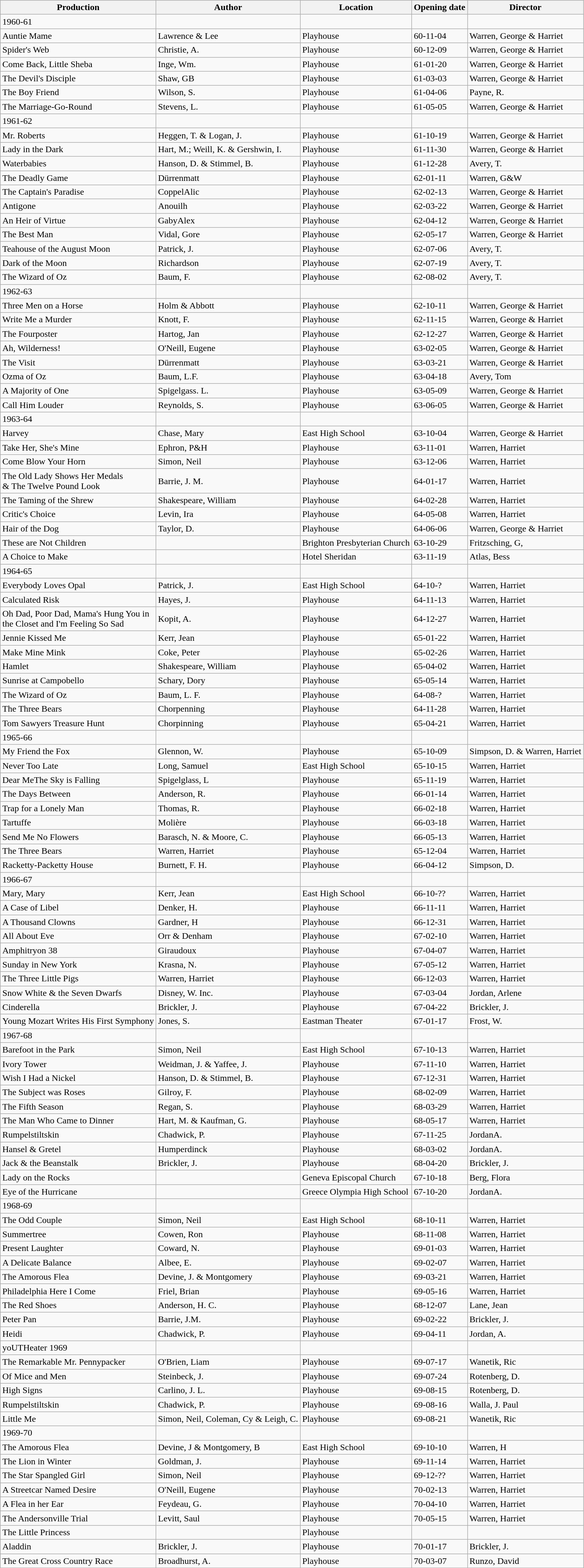<table class="wikitable" border="1">
<tr>
<th>Production</th>
<th>Author</th>
<th>Location</th>
<th>Opening date</th>
<th>Director</th>
</tr>
<tr>
<td>1960-61</td>
<td></td>
<td></td>
<td></td>
<td></td>
</tr>
<tr>
<td>Auntie Mame</td>
<td>Lawrence & Lee</td>
<td>Playhouse</td>
<td>60-11-04</td>
<td>Warren, George & Harriet</td>
</tr>
<tr>
<td>Spider's Web</td>
<td>Christie, A.</td>
<td>Playhouse</td>
<td>60-12-09</td>
<td>Warren, George & Harriet</td>
</tr>
<tr>
<td>Come Back, Little Sheba</td>
<td>Inge, Wm.</td>
<td>Playhouse</td>
<td>61-01-20</td>
<td>Warren, George & Harriet</td>
</tr>
<tr>
<td>The Devil's Disciple</td>
<td>Shaw, GB</td>
<td>Playhouse</td>
<td>61-03-03</td>
<td>Warren, George & Harriet</td>
</tr>
<tr>
<td>The Boy Friend</td>
<td>Wilson, S.</td>
<td>Playhouse</td>
<td>61-04-06</td>
<td>Payne, R.</td>
</tr>
<tr>
<td>The Marriage-Go-Round</td>
<td>Stevens, L.</td>
<td>Playhouse</td>
<td>61-05-05</td>
<td>Warren, George & Harriet</td>
</tr>
<tr 38>
<td>1961-62</td>
<td></td>
<td></td>
<td></td>
<td></td>
</tr>
<tr>
<td>Mr. Roberts</td>
<td>Heggen, T. & Logan, J.</td>
<td>Playhouse</td>
<td>61-10-19</td>
<td>Warren, George & Harriet</td>
</tr>
<tr>
<td>Lady in the Dark</td>
<td>Hart, M.; Weill, K. & Gershwin, I.</td>
<td>Playhouse</td>
<td>61-11-30</td>
<td>Warren, George & Harriet</td>
</tr>
<tr>
<td>Waterbabies</td>
<td>Hanson, D. & Stimmel, B.</td>
<td>Playhouse</td>
<td>61-12-28</td>
<td>Avery, T.</td>
</tr>
<tr>
<td>The Deadly Game</td>
<td>Dürrenmatt</td>
<td>Playhouse</td>
<td>62-01-11</td>
<td>Warren, G&W</td>
</tr>
<tr>
<td>The Captain's Paradise</td>
<td>CoppelAlic</td>
<td>Playhouse</td>
<td>62-02-13</td>
<td>Warren, George & Harriet</td>
</tr>
<tr>
<td>Antigone</td>
<td>Anouilh</td>
<td>Playhouse</td>
<td>62-03-22</td>
<td>Warren, George & Harriet</td>
</tr>
<tr>
<td>An Heir of Virtue</td>
<td>GabyAlex</td>
<td>Playhouse</td>
<td>62-04-12</td>
<td>Warren, George & Harriet</td>
</tr>
<tr>
<td>The Best Man</td>
<td>Vidal, Gore</td>
<td>Playhouse</td>
<td>62-05-17</td>
<td>Warren, George & Harriet</td>
</tr>
<tr>
<td>Teahouse of the August Moon</td>
<td>Patrick, J.</td>
<td>Playhouse</td>
<td>62-07-06</td>
<td>Avery, T.</td>
</tr>
<tr>
<td>Dark of the Moon</td>
<td>Richardson</td>
<td>Playhouse</td>
<td>62-07-19</td>
<td>Avery, T.</td>
</tr>
<tr>
<td>The Wizard of Oz</td>
<td>Baum, F.</td>
<td>Playhouse</td>
<td>62-08-02</td>
<td>Avery, T.</td>
</tr>
<tr 39>
<td>1962-63</td>
<td></td>
<td></td>
<td></td>
<td></td>
</tr>
<tr>
<td>Three Men on a Horse</td>
<td>Holm & Abbott</td>
<td>Playhouse</td>
<td>62-10-11</td>
<td>Warren, George & Harriet</td>
</tr>
<tr>
<td>Write Me a Murder</td>
<td>Knott, F.</td>
<td>Playhouse</td>
<td>62-11-15</td>
<td>Warren, George & Harriet</td>
</tr>
<tr>
<td>The Fourposter</td>
<td>Hartog, Jan</td>
<td>Playhouse</td>
<td>62-12-27</td>
<td>Warren, George & Harriet</td>
</tr>
<tr>
<td>Ah, Wilderness!</td>
<td>O'Neill, Eugene</td>
<td>Playhouse</td>
<td>63-02-05</td>
<td>Warren, George & Harriet</td>
</tr>
<tr>
<td>The Visit</td>
<td>Dürrenmatt</td>
<td>Playhouse</td>
<td>63-03-21</td>
<td>Warren, George & Harriet</td>
</tr>
<tr>
<td>Ozma of Oz</td>
<td>Baum, L.F.</td>
<td>Playhouse</td>
<td>63-04-18</td>
<td>Avery, Tom</td>
</tr>
<tr>
<td>A Majority of One</td>
<td>Spigelgass. L.</td>
<td>Playhouse</td>
<td>63-05-09</td>
<td>Warren, George & Harriet</td>
</tr>
<tr>
<td>Call Him Louder</td>
<td>Reynolds, S.</td>
<td>Playhouse</td>
<td>63-06-05</td>
<td>Warren, George & Harriet</td>
</tr>
<tr 40>
<td>1963-64</td>
<td></td>
<td></td>
<td></td>
<td></td>
</tr>
<tr>
<td>Harvey</td>
<td>Chase, Mary</td>
<td>East High School</td>
<td>63-10-04</td>
<td>Warren, George & Harriet</td>
</tr>
<tr>
<td>Take Her, She's Mine</td>
<td>Ephron, P&H</td>
<td>Playhouse</td>
<td>63-11-01</td>
<td>Warren, Harriet</td>
</tr>
<tr>
<td>Come Blow Your Horn</td>
<td>Simon, Neil</td>
<td>Playhouse</td>
<td>63-12-06</td>
<td>Warren, Harriet</td>
</tr>
<tr>
<td>The Old Lady Shows Her Medals<br>& The Twelve Pound Look</td>
<td>Barrie, J. M.</td>
<td>Playhouse</td>
<td>64-01-17</td>
<td>Warren, Harriet</td>
</tr>
<tr>
<td>The Taming of the Shrew</td>
<td>Shakespeare, William</td>
<td>Playhouse</td>
<td>64-02-28</td>
<td>Warren, Harriet</td>
</tr>
<tr>
<td>Critic's Choice</td>
<td>Levin, Ira</td>
<td>Playhouse</td>
<td>64-05-08</td>
<td>Warren, Harriet</td>
</tr>
<tr>
<td>Hair of the Dog</td>
<td>Taylor, D.</td>
<td>Playhouse</td>
<td>64-06-06</td>
<td>Warren, George & Harriet</td>
</tr>
<tr>
<td>These are Not Children</td>
<td></td>
<td>Brighton Presbyterian Church</td>
<td>63-10-29</td>
<td>Fritzsching, G,</td>
</tr>
<tr>
<td>A Choice to Make</td>
<td></td>
<td>Hotel Sheridan</td>
<td>63-11-19</td>
<td>Atlas, Bess</td>
</tr>
<tr 41>
<td>1964-65</td>
<td></td>
<td></td>
<td></td>
<td></td>
</tr>
<tr>
<td>Everybody Loves Opal</td>
<td>Patrick, J.</td>
<td>East High School</td>
<td>64-10-?</td>
<td>Warren, Harriet</td>
</tr>
<tr>
<td>Calculated Risk</td>
<td>Hayes, J.</td>
<td>Playhouse</td>
<td>64-11-13</td>
<td>Warren, Harriet</td>
</tr>
<tr>
<td>Oh Dad, Poor Dad, Mama's Hung You in<br>the Closet and I'm Feeling So Sad</td>
<td>Kopit, A.</td>
<td>Playhouse</td>
<td>64-12-27</td>
<td>Warren, Harriet</td>
</tr>
<tr>
<td>Jennie Kissed Me</td>
<td>Kerr, Jean</td>
<td>Playhouse</td>
<td>65-01-22</td>
<td>Warren, Harriet</td>
</tr>
<tr>
<td>Make Mine Mink</td>
<td>Coke, Peter</td>
<td>Playhouse</td>
<td>65-02-26</td>
<td>Warren, Harriet</td>
</tr>
<tr>
<td>Hamlet</td>
<td>Shakespeare, William</td>
<td>Playhouse</td>
<td>65-04-02</td>
<td>Warren, Harriet</td>
</tr>
<tr>
<td>Sunrise at Campobello</td>
<td>Schary, Dory</td>
<td>Playhouse</td>
<td>65-05-14</td>
<td>Warren, Harriet</td>
</tr>
<tr>
<td>The Wizard of Oz</td>
<td>Baum, L. F.</td>
<td>Playhouse</td>
<td>64-08-?</td>
<td>Warren, Harriet</td>
</tr>
<tr>
<td>The Three Bears</td>
<td>Chorpenning</td>
<td>Playhouse</td>
<td>64-11-28</td>
<td>Warren, Harriet</td>
</tr>
<tr>
<td>Tom Sawyers Treasure Hunt</td>
<td>Chorpinning</td>
<td>Playhouse</td>
<td>65-04-21</td>
<td>Warren, Harriet</td>
</tr>
<tr 42>
<td>1965-66</td>
<td></td>
<td></td>
<td></td>
<td></td>
</tr>
<tr>
<td>My Friend the Fox</td>
<td>Glennon, W.</td>
<td>Playhouse</td>
<td>65-10-09</td>
<td>Simpson, D. & Warren, Harriet</td>
</tr>
<tr>
<td>Never Too Late</td>
<td>Long, Samuel</td>
<td>East High School</td>
<td>65-10-15</td>
<td>Warren, Harriet</td>
</tr>
<tr>
<td>Dear MeThe Sky is Falling</td>
<td>Spigelglass, L</td>
<td>Playhouse</td>
<td>65-11-19</td>
<td>Warren, Harriet</td>
</tr>
<tr>
<td>The Days Between</td>
<td>Anderson, R.</td>
<td>Playhouse</td>
<td>66-01-14</td>
<td>Warren, Harriet</td>
</tr>
<tr>
<td>Trap for a Lonely Man</td>
<td>Thomas, R.</td>
<td>Playhouse</td>
<td>66-02-18</td>
<td>Warren, Harriet</td>
</tr>
<tr>
<td>Tartuffe</td>
<td>Molière</td>
<td>Playhouse</td>
<td>66-03-18</td>
<td>Warren, Harriet</td>
</tr>
<tr>
<td>Send Me No Flowers</td>
<td>Barasch, N. & Moore, C.</td>
<td>Playhouse</td>
<td>66-05-13</td>
<td>Warren, Harriet</td>
</tr>
<tr>
<td>The Three Bears</td>
<td>Warren, Harriet</td>
<td>Playhouse</td>
<td>65-12-04</td>
<td>Warren, Harriet</td>
</tr>
<tr>
<td>Racketty-Packetty House</td>
<td>Burnett, F. H.</td>
<td>Playhouse</td>
<td>66-04-12</td>
<td>Simpson, D.</td>
</tr>
<tr 43>
<td>1966-67</td>
<td></td>
<td></td>
<td></td>
<td></td>
</tr>
<tr>
<td>Mary, Mary</td>
<td>Kerr, Jean</td>
<td>East High School</td>
<td>66-10-??</td>
<td>Warren, Harriet</td>
</tr>
<tr>
<td>A Case of Libel</td>
<td>Denker, H.</td>
<td>Playhouse</td>
<td>66-11-11</td>
<td>Warren, Harriet</td>
</tr>
<tr>
<td>A Thousand Clowns</td>
<td>Gardner, H</td>
<td>Playhouse</td>
<td>66-12-31</td>
<td>Warren, Harriet</td>
</tr>
<tr>
<td>All About Eve</td>
<td>Orr & Denham</td>
<td>Playhouse</td>
<td>67-02-10</td>
<td>Warren, Harriet</td>
</tr>
<tr>
<td>Amphitryon 38</td>
<td>Giraudoux</td>
<td>Playhouse</td>
<td>67-04-07</td>
<td>Warren, Harriet</td>
</tr>
<tr>
<td>Sunday in New York</td>
<td>Krasna, N.</td>
<td>Playhouse</td>
<td>67-05-12</td>
<td>Warren, Harriet</td>
</tr>
<tr>
<td>The Three Little Pigs</td>
<td>Warren, Harriet</td>
<td>Playhouse</td>
<td>66-12-03</td>
<td>Warren, Harriet</td>
</tr>
<tr>
<td>Snow White & the Seven Dwarfs</td>
<td>Disney, W. Inc.</td>
<td>Playhouse</td>
<td>67-03-04</td>
<td>Jordan, Arlene</td>
</tr>
<tr>
<td>Cinderella</td>
<td>Brickler, J.</td>
<td>Playhouse</td>
<td>67-04-22</td>
<td>Brickler, J.</td>
</tr>
<tr>
<td>Young Mozart Writes His First Symphony</td>
<td>Jones, S.</td>
<td>Eastman Theater</td>
<td>67-01-17</td>
<td>Frost, W.</td>
</tr>
<tr 44>
<td>1967-68</td>
<td></td>
<td></td>
<td></td>
<td></td>
</tr>
<tr>
<td>Barefoot in the Park</td>
<td>Simon, Neil</td>
<td>East High School</td>
<td>67-10-13</td>
<td>Warren, Harriet</td>
</tr>
<tr>
<td>Ivory Tower</td>
<td>Weidman, J. & Yaffee, J.</td>
<td>Playhouse</td>
<td>67-11-10</td>
<td>Warren, Harriet</td>
</tr>
<tr>
<td>Wish I Had a Nickel</td>
<td>Hanson, D. & Stimmel, B.</td>
<td>Playhouse</td>
<td>67-12-31</td>
<td>Warren, Harriet</td>
</tr>
<tr>
<td>The Subject was Roses</td>
<td>Gilroy, F.</td>
<td>Playhouse</td>
<td>68-02-09</td>
<td>Warren, Harriet</td>
</tr>
<tr>
<td>The Fifth Season</td>
<td>Regan, S.</td>
<td>Playhouse</td>
<td>68-03-29</td>
<td>Warren, Harriet</td>
</tr>
<tr>
<td>The Man Who Came to Dinner</td>
<td>Hart, M. & Kaufman, G.</td>
<td>Playhouse</td>
<td>68-05-17</td>
<td>Warren, Harriet</td>
</tr>
<tr>
<td>Rumpelstiltskin</td>
<td>Chadwick, P.</td>
<td>Playhouse</td>
<td>67-11-25</td>
<td>JordanA.</td>
</tr>
<tr>
<td>Hansel & Gretel</td>
<td>Humperdinck</td>
<td>Playhouse</td>
<td>68-03-02</td>
<td>JordanA.</td>
</tr>
<tr>
<td>Jack & the Beanstalk</td>
<td>Brickler, J.</td>
<td>Playhouse</td>
<td>68-04-20</td>
<td>Brickler, J.</td>
</tr>
<tr>
<td>Lady on the Rocks</td>
<td></td>
<td>Geneva Episcopal Church</td>
<td>67-10-18</td>
<td>Berg, Flora</td>
</tr>
<tr>
<td>Eye of the Hurricane</td>
<td></td>
<td>Greece Olympia High School</td>
<td>67-10-20</td>
<td>JordanA.</td>
</tr>
<tr 45>
<td>1968-69</td>
<td></td>
<td></td>
<td></td>
<td></td>
</tr>
<tr>
<td>The Odd Couple</td>
<td>Simon, Neil</td>
<td>East High School</td>
<td>68-10-11</td>
<td>Warren, Harriet</td>
</tr>
<tr>
<td>Summertree</td>
<td>Cowen, Ron</td>
<td>Playhouse</td>
<td>68-11-08</td>
<td>Warren, Harriet</td>
</tr>
<tr>
<td>Present Laughter</td>
<td>Coward, N.</td>
<td>Playhouse</td>
<td>69-01-03</td>
<td>Warren, Harriet</td>
</tr>
<tr>
<td>A Delicate Balance</td>
<td>Albee, E.</td>
<td>Playhouse</td>
<td>69-02-07</td>
<td>Warren, Harriet</td>
</tr>
<tr>
<td>The Amorous Flea</td>
<td>Devine, J. & Montgomery</td>
<td>Playhouse</td>
<td>69-03-21</td>
<td>Warren, Harriet</td>
</tr>
<tr>
<td>Philadelphia Here I Come</td>
<td>Friel, Brian</td>
<td>Playhouse</td>
<td>69-05-16</td>
<td>Warren, Harriet</td>
</tr>
<tr>
<td>The Red Shoes</td>
<td>Anderson, H. C.</td>
<td>Playhouse</td>
<td>68-12-07</td>
<td>Lane, Jean</td>
</tr>
<tr>
<td>Peter Pan</td>
<td>Barrie, J.M.</td>
<td>Playhouse</td>
<td>69-02-22</td>
<td>Brickler, J.</td>
</tr>
<tr>
<td>Heidi</td>
<td>Chadwick, P.</td>
<td>Playhouse</td>
<td>69-04-11</td>
<td>Jordan, A.</td>
</tr>
<tr>
<td>yoUTHeater 1969</td>
<td></td>
<td></td>
<td></td>
<td></td>
</tr>
<tr>
<td>The Remarkable Mr. Pennypacker</td>
<td>O'Brien, Liam</td>
<td>Playhouse</td>
<td>69-07-17</td>
<td>Wanetik, Ric</td>
</tr>
<tr>
<td>Of Mice and Men</td>
<td>Steinbeck, J.</td>
<td>Playhouse</td>
<td>69-07-24</td>
<td>Rotenberg, D.</td>
</tr>
<tr>
<td>High Signs</td>
<td>Carlino, J. L.</td>
<td>Playhouse</td>
<td>69-08-15</td>
<td>Rotenberg, D.</td>
</tr>
<tr>
<td>Rumpelstiltskin</td>
<td>Chadwick, P.</td>
<td>Playhouse</td>
<td>69-08-16</td>
<td>Walla, J. Paul</td>
</tr>
<tr>
<td>Little Me</td>
<td>Simon, Neil, Coleman, Cy & Leigh, C.</td>
<td>Playhouse</td>
<td>69-08-21</td>
<td>Wanetik, Ric</td>
</tr>
<tr 46>
<td>1969-70</td>
<td></td>
<td></td>
<td></td>
<td></td>
</tr>
<tr>
<td>The Amorous Flea</td>
<td>Devine, J & Montgomery, B</td>
<td>East High School</td>
<td>69-10-10</td>
<td>Warren, H</td>
</tr>
<tr>
<td>The Lion in Winter</td>
<td>Goldman, J.</td>
<td>Playhouse</td>
<td>69-11-14</td>
<td>Warren, Harriet</td>
</tr>
<tr>
<td>The Star Spangled Girl</td>
<td>Simon, Neil</td>
<td>Playhouse</td>
<td>69-12-??</td>
<td>Warren, Harriet</td>
</tr>
<tr>
<td>A Streetcar Named Desire</td>
<td>O'Neill, Eugene</td>
<td>Playhouse</td>
<td>70-02-13</td>
<td>Warren, Harriet</td>
</tr>
<tr>
<td>A Flea in her Ear</td>
<td>Feydeau, G.</td>
<td>Playhouse</td>
<td>70-04-10</td>
<td>Warren, Harriet</td>
</tr>
<tr>
<td>The Andersonville Trial</td>
<td>Levitt, Saul</td>
<td>Playhouse</td>
<td>70-05-15</td>
<td>Warren, Harriet</td>
</tr>
<tr>
<td>The Little Princess</td>
<td></td>
<td>Playhouse</td>
<td></td>
<td></td>
</tr>
<tr>
<td>Aladdin</td>
<td>Brickler, J.</td>
<td>Playhouse</td>
<td>70-01-17</td>
<td>Brickler, J.</td>
</tr>
<tr>
<td>The Great Cross Country Race</td>
<td>Broadhurst, A.</td>
<td>Playhouse</td>
<td>70-03-07</td>
<td>Runzo, David</td>
</tr>
</table>
